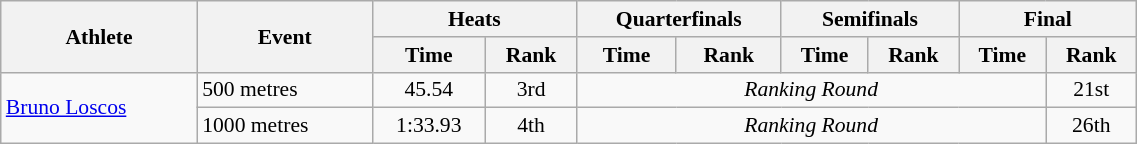<table class="wikitable" style="font-size:90%; text-align:center; width:60%">
<tr>
<th rowspan="2">Athlete</th>
<th rowspan="2">Event</th>
<th colspan="2">Heats</th>
<th colspan="2">Quarterfinals</th>
<th colspan="2">Semifinals</th>
<th colspan="2">Final</th>
</tr>
<tr>
<th>Time</th>
<th>Rank</th>
<th>Time</th>
<th>Rank</th>
<th>Time</th>
<th>Rank</th>
<th>Time</th>
<th>Rank</th>
</tr>
<tr>
<td align=left rowspan=2><a href='#'>Bruno Loscos</a></td>
<td align=left>500 metres</td>
<td>45.54</td>
<td>3rd</td>
<td colspan=5><em>Ranking Round</em></td>
<td>21st</td>
</tr>
<tr>
<td align=left>1000 metres</td>
<td>1:33.93</td>
<td>4th</td>
<td colspan=5><em>Ranking Round</em></td>
<td>26th</td>
</tr>
</table>
